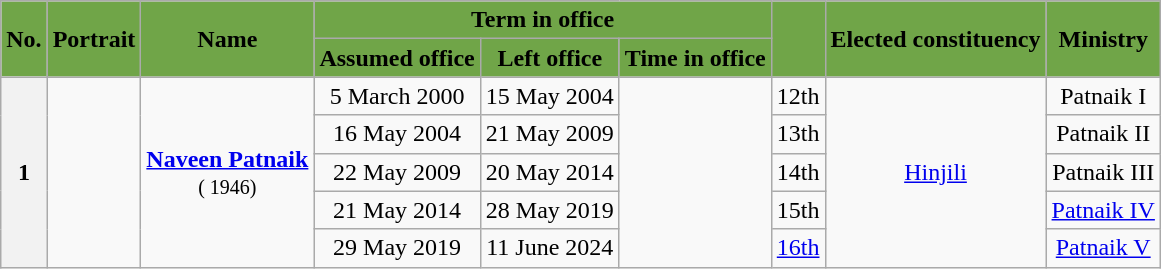<table class="wikitable sortable" style="text-align:center;">
<tr>
<th rowspan=2 style="background-color:#70A548;color:black">No.</th>
<th rowspan=2 style="background-color:#70A548;color:black">Portrait</th>
<th rowspan=2 style="background-color:#70A548;color:black">Name<br></th>
<th colspan=3 style="background-color:#70A548;color:black">Term in office</th>
<th rowspan=2 style="background-color:#70A548;color:black"><a href='#'></a><br></th>
<th rowspan=2 style="background-color:#70A548;color:black">Elected constituency</th>
<th rowspan=2 style="background-color:#70A548;color:black">Ministry</th>
</tr>
<tr>
<th style="background-color:#70A548;color:black">Assumed office</th>
<th style="background-color:#70A548;color:black">Left office</th>
<th style="background-color:#70A548;color:black">Time in office</th>
</tr>
<tr>
<th rowspan=5>1</th>
<td rowspan=5></td>
<td rowspan=5><strong><a href='#'>Naveen Patnaik</a></strong><br><small>( 1946)</small></td>
<td>5 March 2000</td>
<td>15 May 2004</td>
<td rowspan=5></td>
<td>12th<br></td>
<td rowspan=5><a href='#'>Hinjili</a></td>
<td>Patnaik I</td>
</tr>
<tr>
<td>16 May 2004</td>
<td>21 May 2009</td>
<td>13th<br></td>
<td>Patnaik II</td>
</tr>
<tr>
<td>22 May 2009</td>
<td>20 May 2014</td>
<td>14th<br></td>
<td>Patnaik III</td>
</tr>
<tr>
<td>21 May 2014</td>
<td>28 May 2019</td>
<td>15th<br></td>
<td><a href='#'>Patnaik IV</a></td>
</tr>
<tr>
<td>29 May 2019</td>
<td>11 June 2024</td>
<td><a href='#'>16th</a><br></td>
<td><a href='#'>Patnaik V</a></td>
</tr>
</table>
